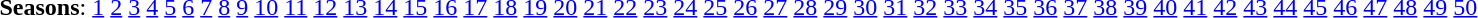<table id="toc" class="toc" summary="Contents">
<tr>
<td><br><strong>Seasons</strong>: <a href='#'>1</a> <a href='#'>2</a> <a href='#'>3</a> <a href='#'>4</a> <a href='#'>5</a> <a href='#'>6</a> <a href='#'>7</a> <a href='#'>8</a> <a href='#'>9</a> <a href='#'>10</a> <a href='#'>11</a> <a href='#'>12</a> <a href='#'>13</a> <a href='#'>14</a> <a href='#'>15</a> <a href='#'>16</a> <a href='#'>17</a> <a href='#'>18</a> <a href='#'>19</a> <a href='#'>20</a> <a href='#'>21</a> <a href='#'>22</a> <a href='#'>23</a> <a href='#'>24</a> <a href='#'>25</a> <a href='#'>26</a> <a href='#'>27</a> <a href='#'>28</a> <a href='#'>29</a> <a href='#'>30</a> <a href='#'>31</a> <a href='#'>32</a> <a href='#'>33</a> <a href='#'>34</a> <a href='#'>35</a> <a href='#'>36</a> <a href='#'>37</a> <a href='#'>38</a> <a href='#'>39</a> <a href='#'>40</a> <a href='#'>41</a> <a href='#'>42</a> <a href='#'>43</a> <a href='#'>44</a> <a href='#'>45</a> <a href='#'>46</a> <a href='#'>47</a> <a href='#'>48</a> <a href='#'>49</a> <a href='#'>50</a> </td>
</tr>
</table>
